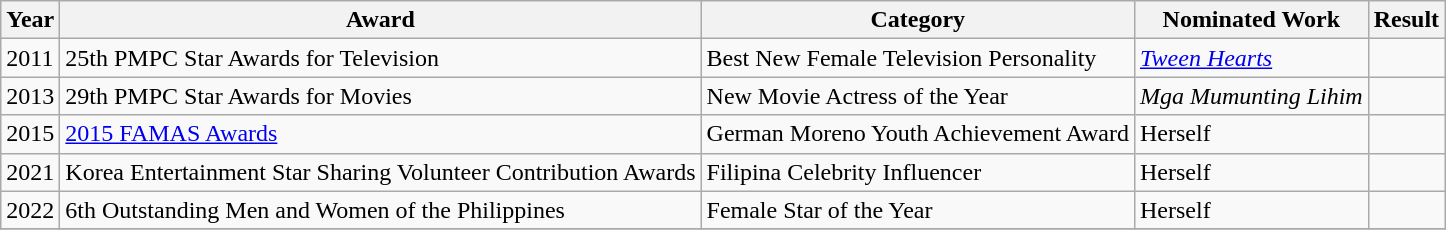<table class="wikitable">
<tr>
<th>Year</th>
<th>Award</th>
<th>Category</th>
<th>Nominated Work</th>
<th>Result</th>
</tr>
<tr>
<td>2011</td>
<td>25th PMPC Star Awards for Television</td>
<td>Best New Female Television Personality</td>
<td><em><a href='#'>Tween Hearts</a></em></td>
<td></td>
</tr>
<tr>
<td>2013</td>
<td>29th PMPC Star Awards for Movies</td>
<td>New Movie Actress of the Year</td>
<td><em>Mga Mumunting Lihim</em></td>
<td></td>
</tr>
<tr>
<td>2015</td>
<td><a href='#'>2015 FAMAS Awards</a></td>
<td>German Moreno Youth Achievement Award</td>
<td>Herself</td>
<td></td>
</tr>
<tr>
<td>2021</td>
<td>Korea Entertainment Star Sharing Volunteer Contribution Awards</td>
<td>Filipina Celebrity Influencer</td>
<td>Herself</td>
<td></td>
</tr>
<tr>
<td>2022</td>
<td>6th Outstanding Men and Women of the Philippines</td>
<td>Female Star of the Year</td>
<td>Herself</td>
<td></td>
</tr>
<tr>
</tr>
</table>
